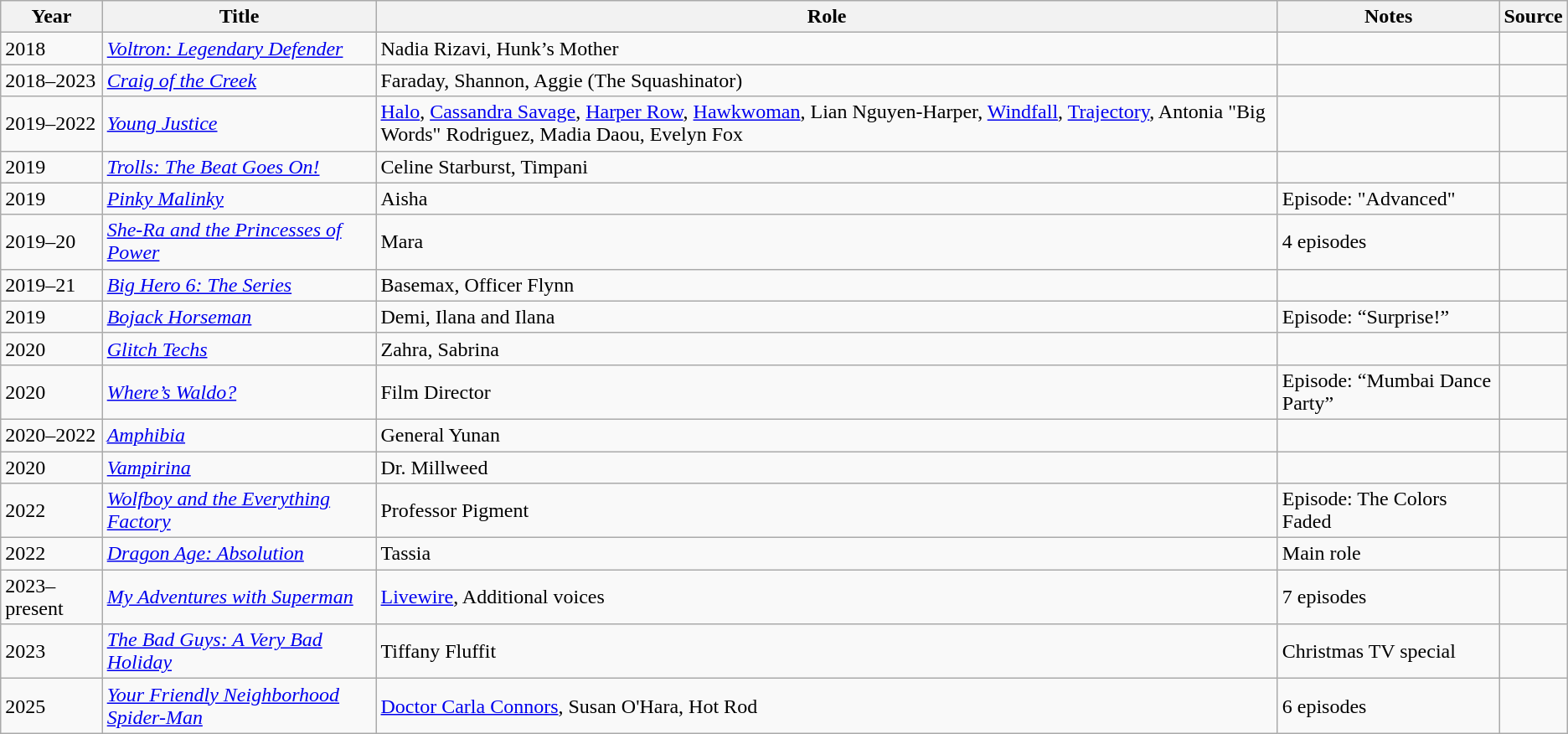<table class="wikitable sortable">
<tr>
<th>Year</th>
<th>Title</th>
<th>Role</th>
<th>Notes</th>
<th>Source</th>
</tr>
<tr>
<td>2018</td>
<td><em><a href='#'>Voltron: Legendary Defender</a></em></td>
<td>Nadia Rizavi, Hunk’s Mother</td>
<td></td>
<td></td>
</tr>
<tr>
<td>2018–2023</td>
<td><em><a href='#'>Craig of the Creek</a></em></td>
<td>Faraday, Shannon, Aggie (The Squashinator)</td>
<td></td>
<td></td>
</tr>
<tr>
<td>2019–2022</td>
<td><em><a href='#'>Young Justice</a></em></td>
<td><a href='#'>Halo</a>, <a href='#'>Cassandra Savage</a>, <a href='#'>Harper Row</a>, <a href='#'>Hawkwoman</a>, Lian Nguyen-Harper, <a href='#'>Windfall</a>, <a href='#'>Trajectory</a>, Antonia "Big Words" Rodriguez, Madia Daou, Evelyn Fox</td>
<td></td>
<td></td>
</tr>
<tr>
<td>2019</td>
<td><em><a href='#'>Trolls: The Beat Goes On!</a></em></td>
<td>Celine Starburst, Timpani</td>
<td></td>
<td></td>
</tr>
<tr>
<td>2019</td>
<td><em><a href='#'>Pinky Malinky</a></em></td>
<td>Aisha</td>
<td>Episode: "Advanced"</td>
<td></td>
</tr>
<tr>
<td>2019–20</td>
<td><em><a href='#'>She-Ra and the Princesses of Power</a></em></td>
<td>Mara</td>
<td>4 episodes</td>
<td></td>
</tr>
<tr>
<td>2019–21</td>
<td><em><a href='#'>Big Hero 6: The Series</a></em></td>
<td>Basemax, Officer Flynn</td>
<td></td>
<td></td>
</tr>
<tr>
<td>2019</td>
<td><a href='#'><em>Bojack Horseman</em></a></td>
<td>Demi, Ilana and Ilana</td>
<td>Episode: “Surprise!”</td>
<td></td>
</tr>
<tr>
<td>2020</td>
<td><em><a href='#'>Glitch Techs</a></em></td>
<td>Zahra, Sabrina</td>
<td></td>
<td></td>
</tr>
<tr>
<td>2020</td>
<td><em><a href='#'>Where’s Waldo?</a></em></td>
<td>Film Director</td>
<td>Episode: “Mumbai Dance Party”</td>
<td></td>
</tr>
<tr>
<td>2020–2022</td>
<td><em><a href='#'>Amphibia</a></em></td>
<td>General Yunan</td>
<td></td>
<td></td>
</tr>
<tr>
<td>2020</td>
<td><em><a href='#'>Vampirina</a></em></td>
<td>Dr. Millweed</td>
<td></td>
<td></td>
</tr>
<tr>
<td>2022</td>
<td><em><a href='#'>Wolfboy and the Everything Factory</a></em></td>
<td>Professor Pigment</td>
<td>Episode: The Colors Faded</td>
<td></td>
</tr>
<tr>
<td>2022</td>
<td><em><a href='#'>Dragon Age: Absolution</a></em></td>
<td>Tassia</td>
<td>Main role</td>
<td></td>
</tr>
<tr>
<td>2023–present</td>
<td><em><a href='#'>My Adventures with Superman</a></em></td>
<td><a href='#'>Livewire</a>, Additional voices</td>
<td>7 episodes</td>
<td></td>
</tr>
<tr>
<td>2023</td>
<td><em><a href='#'>The Bad Guys: A Very Bad Holiday</a></em></td>
<td>Tiffany Fluffit</td>
<td>Christmas TV special</td>
<td></td>
</tr>
<tr>
<td>2025</td>
<td><em><a href='#'>Your Friendly Neighborhood Spider-Man</a></em></td>
<td><a href='#'>Doctor Carla Connors</a>, Susan O'Hara, Hot Rod</td>
<td>6 episodes</td>
<td></td>
</tr>
</table>
